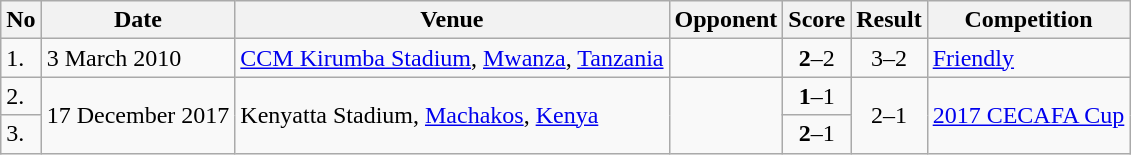<table class="wikitable" style="font-size:100%;">
<tr>
<th>No</th>
<th>Date</th>
<th>Venue</th>
<th>Opponent</th>
<th>Score</th>
<th>Result</th>
<th>Competition</th>
</tr>
<tr>
<td>1.</td>
<td>3 March 2010</td>
<td><a href='#'>CCM Kirumba Stadium</a>, <a href='#'>Mwanza</a>, <a href='#'>Tanzania</a></td>
<td></td>
<td align=center><strong>2</strong>–2</td>
<td align=center>3–2</td>
<td><a href='#'>Friendly</a></td>
</tr>
<tr>
<td>2.</td>
<td rowspan="2">17 December 2017</td>
<td rowspan="2">Kenyatta Stadium, <a href='#'>Machakos</a>, <a href='#'>Kenya</a></td>
<td rowspan="2"></td>
<td align=center><strong>1</strong>–1</td>
<td rowspan="2" style="text-align:center">2–1</td>
<td rowspan="2"><a href='#'>2017 CECAFA Cup</a></td>
</tr>
<tr>
<td>3.</td>
<td align=center><strong>2</strong>–1</td>
</tr>
</table>
